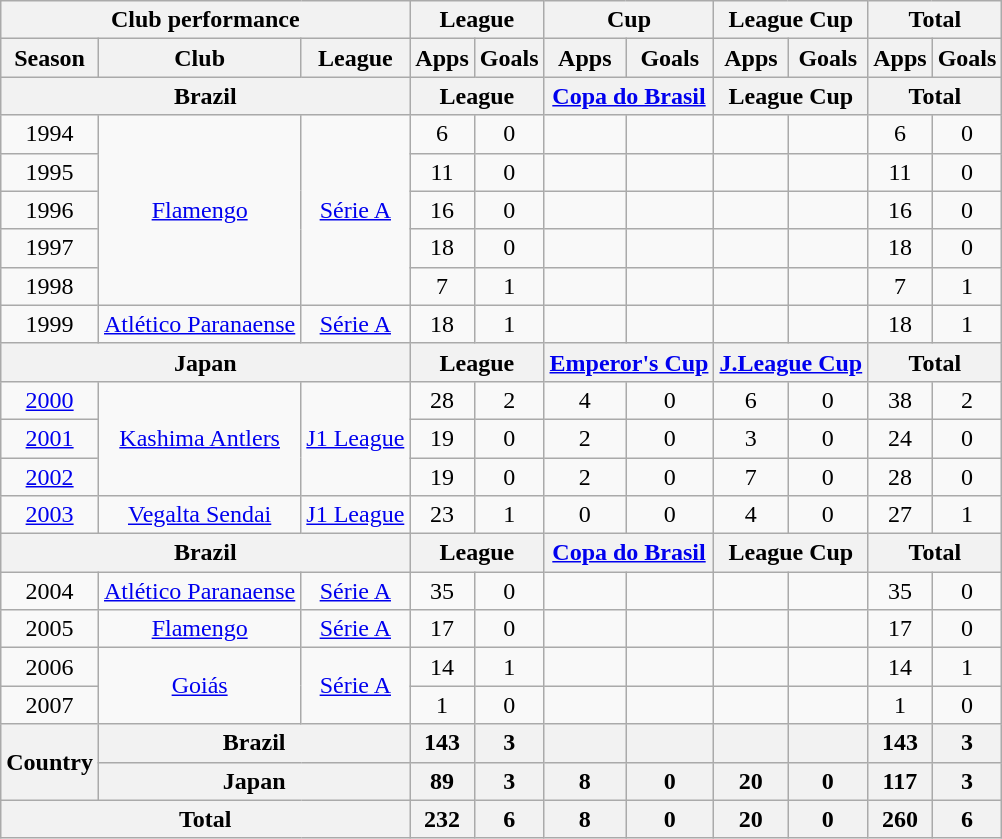<table class="wikitable" style="text-align:center;">
<tr>
<th colspan=3>Club performance</th>
<th colspan=2>League</th>
<th colspan=2>Cup</th>
<th colspan=2>League Cup</th>
<th colspan=2>Total</th>
</tr>
<tr>
<th>Season</th>
<th>Club</th>
<th>League</th>
<th>Apps</th>
<th>Goals</th>
<th>Apps</th>
<th>Goals</th>
<th>Apps</th>
<th>Goals</th>
<th>Apps</th>
<th>Goals</th>
</tr>
<tr>
<th colspan=3>Brazil</th>
<th colspan=2>League</th>
<th colspan=2><a href='#'>Copa do Brasil</a></th>
<th colspan=2>League Cup</th>
<th colspan=2>Total</th>
</tr>
<tr>
<td>1994</td>
<td rowspan="5"><a href='#'>Flamengo</a></td>
<td rowspan="5"><a href='#'>Série A</a></td>
<td>6</td>
<td>0</td>
<td></td>
<td></td>
<td></td>
<td></td>
<td>6</td>
<td>0</td>
</tr>
<tr>
<td>1995</td>
<td>11</td>
<td>0</td>
<td></td>
<td></td>
<td></td>
<td></td>
<td>11</td>
<td>0</td>
</tr>
<tr>
<td>1996</td>
<td>16</td>
<td>0</td>
<td></td>
<td></td>
<td></td>
<td></td>
<td>16</td>
<td>0</td>
</tr>
<tr>
<td>1997</td>
<td>18</td>
<td>0</td>
<td></td>
<td></td>
<td></td>
<td></td>
<td>18</td>
<td>0</td>
</tr>
<tr>
<td>1998</td>
<td>7</td>
<td>1</td>
<td></td>
<td></td>
<td></td>
<td></td>
<td>7</td>
<td>1</td>
</tr>
<tr>
<td>1999</td>
<td><a href='#'>Atlético Paranaense</a></td>
<td><a href='#'>Série A</a></td>
<td>18</td>
<td>1</td>
<td></td>
<td></td>
<td></td>
<td></td>
<td>18</td>
<td>1</td>
</tr>
<tr>
<th colspan=3>Japan</th>
<th colspan=2>League</th>
<th colspan=2><a href='#'>Emperor's Cup</a></th>
<th colspan=2><a href='#'>J.League Cup</a></th>
<th colspan=2>Total</th>
</tr>
<tr>
<td><a href='#'>2000</a></td>
<td rowspan="3"><a href='#'>Kashima Antlers</a></td>
<td rowspan="3"><a href='#'>J1 League</a></td>
<td>28</td>
<td>2</td>
<td>4</td>
<td>0</td>
<td>6</td>
<td>0</td>
<td>38</td>
<td>2</td>
</tr>
<tr>
<td><a href='#'>2001</a></td>
<td>19</td>
<td>0</td>
<td>2</td>
<td>0</td>
<td>3</td>
<td>0</td>
<td>24</td>
<td>0</td>
</tr>
<tr>
<td><a href='#'>2002</a></td>
<td>19</td>
<td>0</td>
<td>2</td>
<td>0</td>
<td>7</td>
<td>0</td>
<td>28</td>
<td>0</td>
</tr>
<tr>
<td><a href='#'>2003</a></td>
<td><a href='#'>Vegalta Sendai</a></td>
<td><a href='#'>J1 League</a></td>
<td>23</td>
<td>1</td>
<td>0</td>
<td>0</td>
<td>4</td>
<td>0</td>
<td>27</td>
<td>1</td>
</tr>
<tr>
<th colspan=3>Brazil</th>
<th colspan=2>League</th>
<th colspan=2><a href='#'>Copa do Brasil</a></th>
<th colspan=2>League Cup</th>
<th colspan=2>Total</th>
</tr>
<tr>
<td>2004</td>
<td><a href='#'>Atlético Paranaense</a></td>
<td><a href='#'>Série A</a></td>
<td>35</td>
<td>0</td>
<td></td>
<td></td>
<td></td>
<td></td>
<td>35</td>
<td>0</td>
</tr>
<tr>
<td>2005</td>
<td><a href='#'>Flamengo</a></td>
<td><a href='#'>Série A</a></td>
<td>17</td>
<td>0</td>
<td></td>
<td></td>
<td></td>
<td></td>
<td>17</td>
<td>0</td>
</tr>
<tr>
<td>2006</td>
<td rowspan="2"><a href='#'>Goiás</a></td>
<td rowspan="2"><a href='#'>Série A</a></td>
<td>14</td>
<td>1</td>
<td></td>
<td></td>
<td></td>
<td></td>
<td>14</td>
<td>1</td>
</tr>
<tr>
<td>2007</td>
<td>1</td>
<td>0</td>
<td></td>
<td></td>
<td></td>
<td></td>
<td>1</td>
<td>0</td>
</tr>
<tr>
<th rowspan=2>Country</th>
<th colspan=2>Brazil</th>
<th>143</th>
<th>3</th>
<th></th>
<th></th>
<th></th>
<th></th>
<th>143</th>
<th>3</th>
</tr>
<tr>
<th colspan=2>Japan</th>
<th>89</th>
<th>3</th>
<th>8</th>
<th>0</th>
<th>20</th>
<th>0</th>
<th>117</th>
<th>3</th>
</tr>
<tr>
<th colspan=3>Total</th>
<th>232</th>
<th>6</th>
<th>8</th>
<th>0</th>
<th>20</th>
<th>0</th>
<th>260</th>
<th>6</th>
</tr>
</table>
